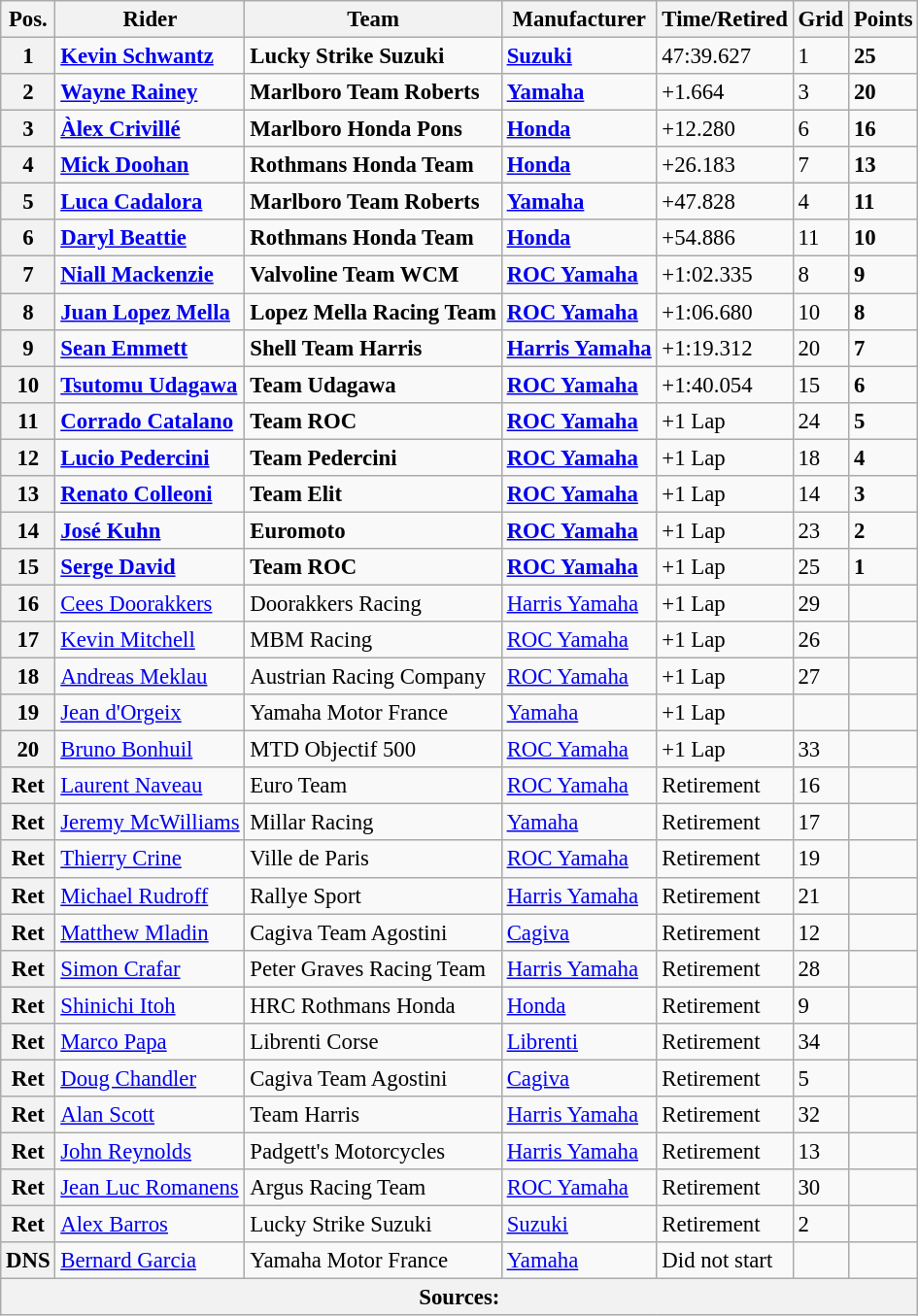<table class="wikitable" style="font-size: 95%;">
<tr>
<th>Pos.</th>
<th>Rider</th>
<th>Team</th>
<th>Manufacturer</th>
<th>Time/Retired</th>
<th>Grid</th>
<th>Points</th>
</tr>
<tr>
<th>1</th>
<td> <strong><a href='#'>Kevin Schwantz</a></strong></td>
<td><strong>Lucky Strike Suzuki</strong></td>
<td><strong><a href='#'>Suzuki</a></strong></td>
<td>47:39.627</td>
<td>1</td>
<td><strong>25</strong></td>
</tr>
<tr>
<th>2</th>
<td> <strong><a href='#'>Wayne Rainey</a></strong></td>
<td><strong>Marlboro Team Roberts</strong></td>
<td><strong><a href='#'>Yamaha</a></strong></td>
<td>+1.664</td>
<td>3</td>
<td><strong>20</strong></td>
</tr>
<tr>
<th>3</th>
<td> <strong><a href='#'>Àlex Crivillé</a></strong></td>
<td><strong>Marlboro Honda Pons</strong></td>
<td><strong><a href='#'>Honda</a></strong></td>
<td>+12.280</td>
<td>6</td>
<td><strong>16</strong></td>
</tr>
<tr>
<th>4</th>
<td> <strong><a href='#'>Mick Doohan</a></strong></td>
<td><strong>Rothmans Honda Team</strong></td>
<td><strong><a href='#'>Honda</a></strong></td>
<td>+26.183</td>
<td>7</td>
<td><strong>13</strong></td>
</tr>
<tr>
<th>5</th>
<td> <strong><a href='#'>Luca Cadalora</a></strong></td>
<td><strong>Marlboro Team Roberts</strong></td>
<td><strong><a href='#'>Yamaha</a></strong></td>
<td>+47.828</td>
<td>4</td>
<td><strong>11</strong></td>
</tr>
<tr>
<th>6</th>
<td> <strong><a href='#'>Daryl Beattie</a></strong></td>
<td><strong>Rothmans Honda Team</strong></td>
<td><strong><a href='#'>Honda</a></strong></td>
<td>+54.886</td>
<td>11</td>
<td><strong>10</strong></td>
</tr>
<tr>
<th>7</th>
<td> <strong><a href='#'>Niall Mackenzie</a></strong></td>
<td><strong>Valvoline Team WCM</strong></td>
<td><strong><a href='#'>ROC Yamaha</a></strong></td>
<td>+1:02.335</td>
<td>8</td>
<td><strong>9</strong></td>
</tr>
<tr>
<th>8</th>
<td> <strong><a href='#'>Juan Lopez Mella</a></strong></td>
<td><strong>Lopez Mella Racing Team</strong></td>
<td><strong><a href='#'>ROC Yamaha</a></strong></td>
<td>+1:06.680</td>
<td>10</td>
<td><strong>8</strong></td>
</tr>
<tr>
<th>9</th>
<td> <strong><a href='#'>Sean Emmett</a></strong></td>
<td><strong>Shell Team Harris</strong></td>
<td><strong><a href='#'>Harris Yamaha</a></strong></td>
<td>+1:19.312</td>
<td>20</td>
<td><strong>7</strong></td>
</tr>
<tr>
<th>10</th>
<td> <strong><a href='#'>Tsutomu Udagawa</a></strong></td>
<td><strong>Team Udagawa</strong></td>
<td><strong><a href='#'>ROC Yamaha</a></strong></td>
<td>+1:40.054</td>
<td>15</td>
<td><strong>6</strong></td>
</tr>
<tr>
<th>11</th>
<td> <strong><a href='#'>Corrado Catalano</a></strong></td>
<td><strong>Team ROC</strong></td>
<td><strong><a href='#'>ROC Yamaha</a></strong></td>
<td>+1 Lap</td>
<td>24</td>
<td><strong>5</strong></td>
</tr>
<tr>
<th>12</th>
<td> <strong><a href='#'>Lucio Pedercini</a></strong></td>
<td><strong>Team Pedercini</strong></td>
<td><strong><a href='#'>ROC Yamaha</a></strong></td>
<td>+1 Lap</td>
<td>18</td>
<td><strong>4</strong></td>
</tr>
<tr>
<th>13</th>
<td> <strong><a href='#'>Renato Colleoni</a></strong></td>
<td><strong>Team Elit</strong></td>
<td><strong><a href='#'>ROC Yamaha</a></strong></td>
<td>+1 Lap</td>
<td>14</td>
<td><strong>3</strong></td>
</tr>
<tr>
<th>14</th>
<td> <strong><a href='#'>José Kuhn</a></strong></td>
<td><strong>Euromoto</strong></td>
<td><strong><a href='#'>ROC Yamaha</a></strong></td>
<td>+1 Lap</td>
<td>23</td>
<td><strong>2</strong></td>
</tr>
<tr>
<th>15</th>
<td> <strong><a href='#'>Serge David</a></strong></td>
<td><strong>Team ROC</strong></td>
<td><strong><a href='#'>ROC Yamaha</a></strong></td>
<td>+1 Lap</td>
<td>25</td>
<td><strong>1</strong></td>
</tr>
<tr>
<th>16</th>
<td> <a href='#'>Cees Doorakkers</a></td>
<td>Doorakkers Racing</td>
<td><a href='#'>Harris Yamaha</a></td>
<td>+1 Lap</td>
<td>29</td>
<td></td>
</tr>
<tr>
<th>17</th>
<td> <a href='#'>Kevin Mitchell</a></td>
<td>MBM Racing</td>
<td><a href='#'>ROC Yamaha</a></td>
<td>+1 Lap</td>
<td>26</td>
<td></td>
</tr>
<tr>
<th>18</th>
<td> <a href='#'>Andreas Meklau</a></td>
<td>Austrian Racing Company</td>
<td><a href='#'>ROC Yamaha</a></td>
<td>+1 Lap</td>
<td>27</td>
<td></td>
</tr>
<tr>
<th>19</th>
<td> <a href='#'>Jean d'Orgeix</a></td>
<td>Yamaha Motor France</td>
<td><a href='#'>Yamaha</a></td>
<td>+1 Lap</td>
<td></td>
<td></td>
</tr>
<tr>
<th>20</th>
<td> <a href='#'>Bruno Bonhuil</a></td>
<td>MTD Objectif 500</td>
<td><a href='#'>ROC Yamaha</a></td>
<td>+1 Lap</td>
<td>33</td>
<td></td>
</tr>
<tr>
<th>Ret</th>
<td> <a href='#'>Laurent Naveau</a></td>
<td>Euro Team</td>
<td><a href='#'>ROC Yamaha</a></td>
<td>Retirement</td>
<td>16</td>
<td></td>
</tr>
<tr>
<th>Ret</th>
<td> <a href='#'>Jeremy McWilliams</a></td>
<td>Millar Racing</td>
<td><a href='#'>Yamaha</a></td>
<td>Retirement</td>
<td>17</td>
<td></td>
</tr>
<tr>
<th>Ret</th>
<td> <a href='#'>Thierry Crine</a></td>
<td>Ville de Paris</td>
<td><a href='#'>ROC Yamaha</a></td>
<td>Retirement</td>
<td>19</td>
<td></td>
</tr>
<tr>
<th>Ret</th>
<td> <a href='#'>Michael Rudroff</a></td>
<td>Rallye Sport</td>
<td><a href='#'>Harris Yamaha</a></td>
<td>Retirement</td>
<td>21</td>
<td></td>
</tr>
<tr>
<th>Ret</th>
<td> <a href='#'>Matthew Mladin</a></td>
<td>Cagiva Team Agostini</td>
<td><a href='#'>Cagiva</a></td>
<td>Retirement</td>
<td>12</td>
<td></td>
</tr>
<tr>
<th>Ret</th>
<td> <a href='#'>Simon Crafar</a></td>
<td>Peter Graves Racing Team</td>
<td><a href='#'>Harris Yamaha</a></td>
<td>Retirement</td>
<td>28</td>
<td></td>
</tr>
<tr>
<th>Ret</th>
<td> <a href='#'>Shinichi Itoh</a></td>
<td>HRC Rothmans Honda</td>
<td><a href='#'>Honda</a></td>
<td>Retirement</td>
<td>9</td>
<td></td>
</tr>
<tr>
<th>Ret</th>
<td> <a href='#'>Marco Papa</a></td>
<td>Librenti Corse</td>
<td><a href='#'>Librenti</a></td>
<td>Retirement</td>
<td>34</td>
<td></td>
</tr>
<tr>
<th>Ret</th>
<td> <a href='#'>Doug Chandler</a></td>
<td>Cagiva Team Agostini</td>
<td><a href='#'>Cagiva</a></td>
<td>Retirement</td>
<td>5</td>
<td></td>
</tr>
<tr>
<th>Ret</th>
<td> <a href='#'>Alan Scott</a></td>
<td>Team Harris</td>
<td><a href='#'>Harris Yamaha</a></td>
<td>Retirement</td>
<td>32</td>
<td></td>
</tr>
<tr>
<th>Ret</th>
<td> <a href='#'>John Reynolds</a></td>
<td>Padgett's Motorcycles</td>
<td><a href='#'>Harris Yamaha</a></td>
<td>Retirement</td>
<td>13</td>
<td></td>
</tr>
<tr>
<th>Ret</th>
<td> <a href='#'>Jean Luc Romanens</a></td>
<td>Argus Racing Team</td>
<td><a href='#'>ROC Yamaha</a></td>
<td>Retirement</td>
<td>30</td>
<td></td>
</tr>
<tr>
<th>Ret</th>
<td> <a href='#'>Alex Barros</a></td>
<td>Lucky Strike Suzuki</td>
<td><a href='#'>Suzuki</a></td>
<td>Retirement</td>
<td>2</td>
<td></td>
</tr>
<tr>
<th>DNS</th>
<td> <a href='#'>Bernard Garcia</a></td>
<td>Yamaha Motor France</td>
<td><a href='#'>Yamaha</a></td>
<td>Did not start</td>
<td></td>
<td></td>
</tr>
<tr>
<th colspan=8>Sources:</th>
</tr>
</table>
